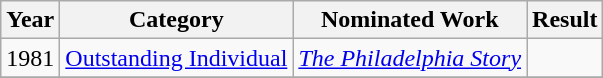<table class="wikitable">
<tr>
<th>Year</th>
<th>Category</th>
<th>Nominated Work</th>
<th>Result</th>
</tr>
<tr>
<td>1981</td>
<td><a href='#'>Outstanding Individual</a></td>
<td><em><a href='#'>The Philadelphia Story</a></em></td>
<td></td>
</tr>
<tr>
</tr>
</table>
